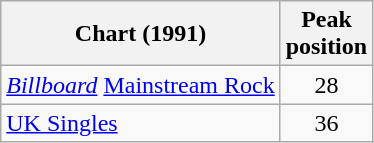<table class="wikitable sortable">
<tr>
<th>Chart (1991)</th>
<th>Peak<br>position</th>
</tr>
<tr>
<td><em><a href='#'>Billboard</a></em> <a href='#'>Mainstream Rock</a></td>
<td align=center>28</td>
</tr>
<tr>
<td><a href='#'>UK Singles</a></td>
<td align="center">36</td>
</tr>
</table>
